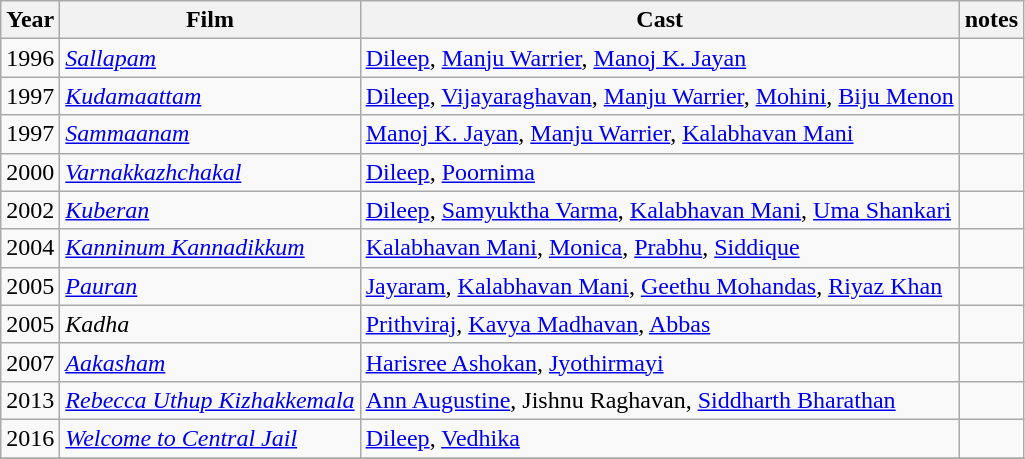<table class="wikitable">
<tr>
<th>Year</th>
<th>Film</th>
<th>Cast</th>
<th>notes</th>
</tr>
<tr>
<td>1996</td>
<td><em><a href='#'>Sallapam</a></em></td>
<td><a href='#'>Dileep</a>, <a href='#'>Manju Warrier</a>, <a href='#'>Manoj K. Jayan</a></td>
<td></td>
</tr>
<tr>
<td>1997</td>
<td><em><a href='#'>Kudamaattam</a></em></td>
<td><a href='#'>Dileep</a>, <a href='#'>Vijayaraghavan</a>, <a href='#'>Manju Warrier</a>, <a href='#'>Mohini</a>, <a href='#'>Biju Menon</a></td>
<td></td>
</tr>
<tr>
<td>1997</td>
<td><a href='#'><em>Sammaanam</em></a></td>
<td><a href='#'>Manoj K. Jayan</a>, <a href='#'>Manju Warrier</a>, <a href='#'>Kalabhavan Mani</a></td>
<td></td>
</tr>
<tr>
<td>2000</td>
<td><em><a href='#'>Varnakkazhchakal</a></em></td>
<td><a href='#'>Dileep</a>, <a href='#'>Poornima</a></td>
<td></td>
</tr>
<tr>
<td>2002</td>
<td><a href='#'><em>Kuberan</em></a></td>
<td><a href='#'>Dileep</a>, <a href='#'>Samyuktha Varma</a>, <a href='#'>Kalabhavan Mani</a>, <a href='#'>Uma Shankari</a></td>
<td></td>
</tr>
<tr>
<td>2004</td>
<td><em><a href='#'>Kanninum Kannadikkum</a></em></td>
<td><a href='#'>Kalabhavan Mani</a>, <a href='#'>Monica</a>, <a href='#'>Prabhu</a>, <a href='#'>Siddique</a></td>
<td></td>
</tr>
<tr>
<td>2005</td>
<td><em><a href='#'>Pauran</a></em></td>
<td><a href='#'>Jayaram</a>, <a href='#'>Kalabhavan Mani</a>, <a href='#'>Geethu Mohandas</a>, <a href='#'>Riyaz Khan</a></td>
<td></td>
</tr>
<tr>
<td>2005</td>
<td><em>Kadha</em></td>
<td><a href='#'>Prithviraj</a>, <a href='#'>Kavya Madhavan</a>, <a href='#'>Abbas</a></td>
<td></td>
</tr>
<tr>
<td>2007</td>
<td><em><a href='#'>Aakasham</a></em></td>
<td><a href='#'>Harisree Ashokan</a>, <a href='#'>Jyothirmayi</a></td>
<td></td>
</tr>
<tr>
<td>2013</td>
<td><em><a href='#'>Rebecca Uthup Kizhakkemala</a></em></td>
<td><a href='#'>Ann Augustine</a>, Jishnu Raghavan, <a href='#'>Siddharth Bharathan</a></td>
<td></td>
</tr>
<tr>
<td>2016</td>
<td><em><a href='#'>Welcome to Central Jail</a></em></td>
<td><a href='#'>Dileep</a>, <a href='#'>Vedhika</a></td>
<td></td>
</tr>
<tr>
</tr>
</table>
